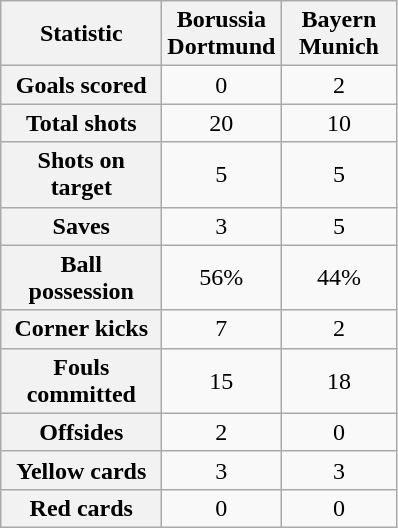<table class="wikitable plainrowheaders" style="text-align:center">
<tr>
<th scope="col" style="width:100px">Statistic</th>
<th scope="col" style="width:70px">Borussia Dortmund</th>
<th scope="col" style="width:70px">Bayern Munich</th>
</tr>
<tr>
<th scope="row">Goals scored</th>
<td>0</td>
<td>2</td>
</tr>
<tr>
<th scope="row">Total shots</th>
<td>20</td>
<td>10</td>
</tr>
<tr>
<th scope="row">Shots on target</th>
<td>5</td>
<td>5</td>
</tr>
<tr>
<th scope="row">Saves</th>
<td>3</td>
<td>5</td>
</tr>
<tr>
<th scope="row">Ball possession</th>
<td>56%</td>
<td>44%</td>
</tr>
<tr>
<th scope="row">Corner kicks</th>
<td>7</td>
<td>2</td>
</tr>
<tr>
<th scope="row">Fouls committed</th>
<td>15</td>
<td>18</td>
</tr>
<tr>
<th scope="row">Offsides</th>
<td>2</td>
<td>0</td>
</tr>
<tr>
<th scope="row">Yellow cards</th>
<td>3</td>
<td>3</td>
</tr>
<tr>
<th scope="row">Red cards</th>
<td>0</td>
<td>0</td>
</tr>
</table>
